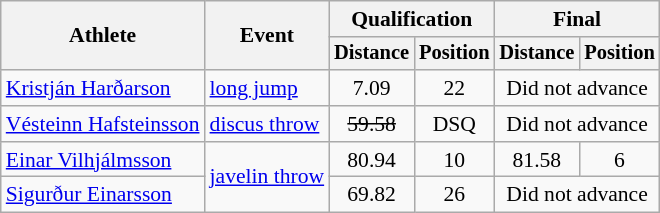<table class="wikitable" style="font-size:90%">
<tr>
<th rowspan="2">Athlete</th>
<th rowspan="2">Event</th>
<th colspan="2">Qualification</th>
<th colspan="2">Final</th>
</tr>
<tr style="font-size:95%">
<th>Distance</th>
<th>Position</th>
<th>Distance</th>
<th>Position</th>
</tr>
<tr align=center>
<td align=left><a href='#'>Kristján Harðarson</a></td>
<td align=left><a href='#'>long jump</a></td>
<td>7.09</td>
<td>22</td>
<td colspan=2>Did not advance</td>
</tr>
<tr align=center>
<td align=left><a href='#'>Vésteinn Hafsteinsson</a></td>
<td align=left><a href='#'>discus throw</a></td>
<td><s>59.58</s></td>
<td>DSQ</td>
<td colspan=2>Did not advance</td>
</tr>
<tr align=center>
<td align=left><a href='#'>Einar Vilhjálmsson</a></td>
<td align=left rowspan=2><a href='#'>javelin throw</a></td>
<td>80.94</td>
<td>10</td>
<td>81.58</td>
<td>6</td>
</tr>
<tr align=center>
<td align=left><a href='#'>Sigurður Einarsson</a></td>
<td>69.82</td>
<td>26</td>
<td colspan=2>Did not advance</td>
</tr>
</table>
